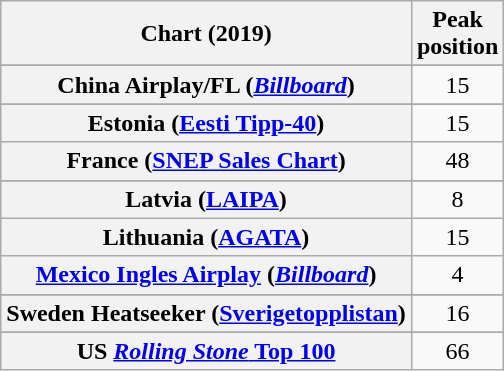<table class="wikitable sortable plainrowheaders" style="text-align:center">
<tr>
<th scope="col">Chart (2019)</th>
<th scope="col">Peak<br>position</th>
</tr>
<tr>
</tr>
<tr>
</tr>
<tr>
</tr>
<tr>
</tr>
<tr>
</tr>
<tr>
</tr>
<tr>
</tr>
<tr>
</tr>
<tr>
<th scope="row">China Airplay/FL (<em><a href='#'>Billboard</a></em>)</th>
<td>15</td>
</tr>
<tr>
</tr>
<tr>
</tr>
<tr>
<th scope="row">Estonia (<a href='#'>Eesti Tipp-40</a>)</th>
<td>15</td>
</tr>
<tr>
<th scope="row">France (<a href='#'>SNEP Sales Chart</a>)</th>
<td align="center">48</td>
</tr>
<tr>
</tr>
<tr>
</tr>
<tr>
</tr>
<tr>
</tr>
<tr>
</tr>
<tr>
<th scope="row">Latvia (<a href='#'>LAIPA</a>)</th>
<td>8</td>
</tr>
<tr>
<th scope="row">Lithuania (<a href='#'>AGATA</a>)</th>
<td>15</td>
</tr>
<tr>
<th scope="row"><a href='#'>Mexico Ingles Airplay</a> (<em><a href='#'>Billboard</a></em>)</th>
<td>4</td>
</tr>
<tr>
</tr>
<tr>
</tr>
<tr>
</tr>
<tr>
</tr>
<tr>
</tr>
<tr>
<th scope="row">Sweden Heatseeker (<a href='#'>Sverigetopplistan</a>)</th>
<td>16</td>
</tr>
<tr>
</tr>
<tr>
</tr>
<tr>
</tr>
<tr>
</tr>
<tr>
</tr>
<tr>
</tr>
<tr>
</tr>
<tr>
<th scope="row">US <a href='#'><em>Rolling Stone</em> Top 100</a></th>
<td>66</td>
</tr>
</table>
